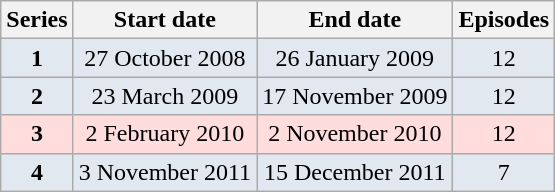<table class="wikitable" style="text-align:center;">
<tr>
<th>Series</th>
<th>Start date</th>
<th>End date</th>
<th>Episodes</th>
</tr>
<tr bgcolor="E1E8EF">
<td><strong>1</strong></td>
<td>27 October 2008</td>
<td>26 January 2009</td>
<td>12</td>
</tr>
<tr bgcolor="E1E8EF">
<td><strong>2</strong></td>
<td>23 March 2009</td>
<td>17 November 2009</td>
<td>12</td>
</tr>
<tr bgcolor="ffdddd">
<td><strong>3</strong></td>
<td>2 February 2010</td>
<td>2 November 2010</td>
<td>12</td>
</tr>
<tr bgcolor="E1E8EF">
<td><strong>4</strong></td>
<td>3 November 2011</td>
<td>15 December 2011</td>
<td>7</td>
</tr>
</table>
